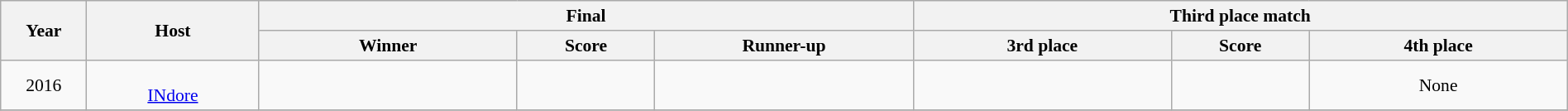<table class="wikitable" style="font-size:90%; width: 100%; text-align: center;">
<tr>
<th rowspan=2 width=5%>Year</th>
<th rowspan=2 width=10%>Host</th>
<th colspan=3>Final</th>
<th colspan=3>Third place match</th>
</tr>
<tr>
<th width=15%>Winner</th>
<th width=8%>Score</th>
<th width=15%>Runner-up</th>
<th width=15%>3rd place</th>
<th width=8%>Score</th>
<th width=15%>4th place</th>
</tr>
<tr>
<td>2016<br></td>
<td><br><a href='#'>INdore</a></td>
<td></td>
<td></td>
<td></td>
<td></td>
<td></td>
<td>None</td>
</tr>
<tr>
</tr>
</table>
